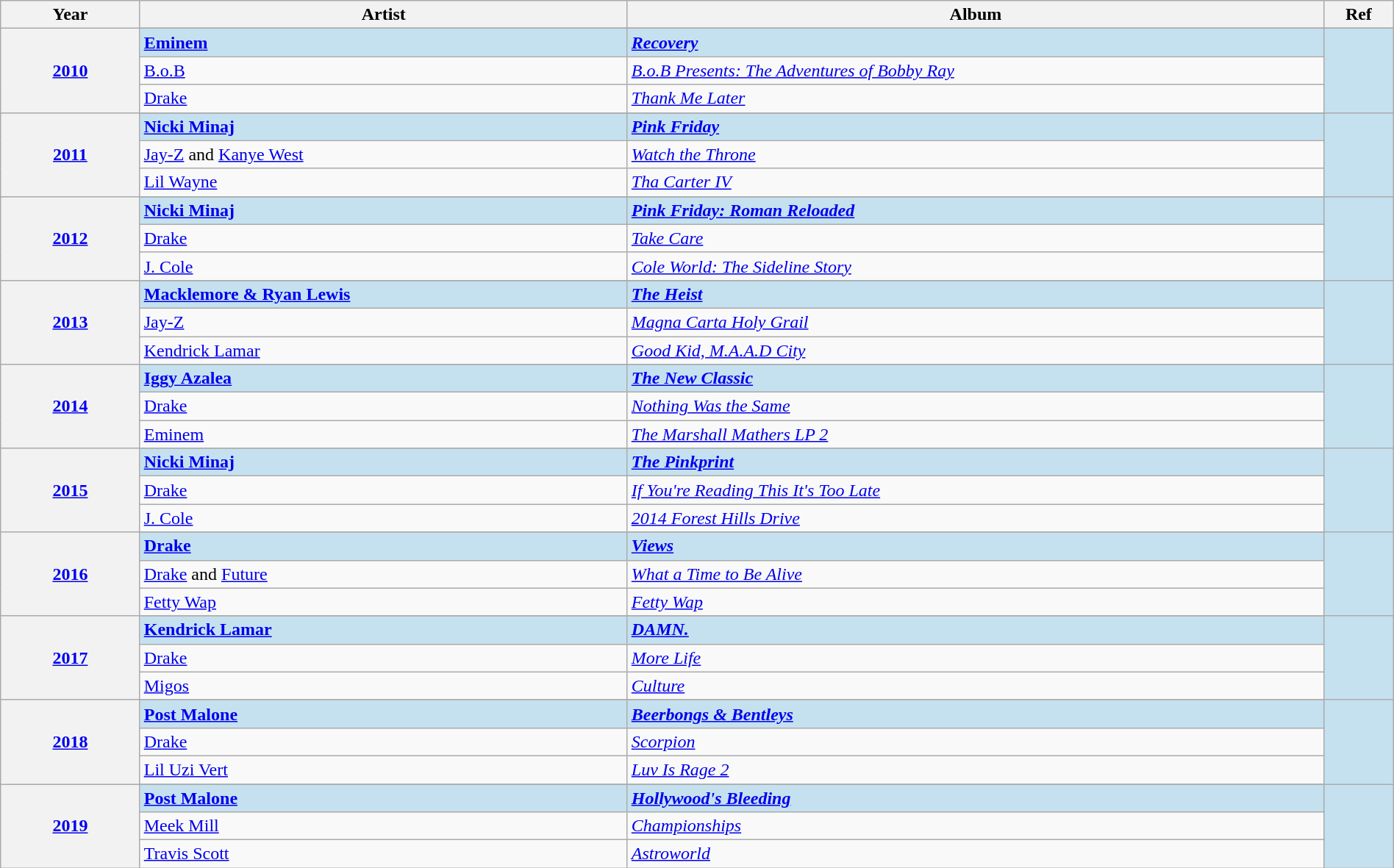<table class="wikitable" width="100%">
<tr>
<th width="10%">Year</th>
<th width="35%">Artist</th>
<th width="50%">Album</th>
<th width="5%">Ref</th>
</tr>
<tr>
<th rowspan="4" align="center"><a href='#'>2010<br></a></th>
</tr>
<tr style="background:#c5e1f0">
<td><strong><a href='#'>Eminem</a></strong></td>
<td><strong><em><a href='#'>Recovery</a></em></strong></td>
<td rowspan="4" align="center"></td>
</tr>
<tr>
<td><a href='#'>B.o.B</a></td>
<td><em><a href='#'>B.o.B Presents: The Adventures of Bobby Ray</a></em></td>
</tr>
<tr>
<td><a href='#'>Drake</a></td>
<td><em><a href='#'>Thank Me Later</a></em></td>
</tr>
<tr>
<th rowspan="4" align="center"><a href='#'>2011<br></a></th>
</tr>
<tr style="background:#c5e1f0">
<td><strong><a href='#'>Nicki Minaj</a></strong></td>
<td><strong><em><a href='#'>Pink Friday</a></em></strong></td>
<td rowspan="4" align="center"></td>
</tr>
<tr>
<td><a href='#'>Jay-Z</a> and <a href='#'>Kanye West</a></td>
<td><em><a href='#'>Watch the Throne</a></em></td>
</tr>
<tr>
<td><a href='#'>Lil Wayne</a></td>
<td><em><a href='#'>Tha Carter IV</a></em></td>
</tr>
<tr>
<th rowspan="4" align="center"><a href='#'>2012<br></a></th>
</tr>
<tr style="background:#c5e1f0">
<td><strong><a href='#'>Nicki Minaj</a></strong></td>
<td><strong><em><a href='#'>Pink Friday: Roman Reloaded</a></em></strong></td>
<td rowspan="4" align="center"></td>
</tr>
<tr>
<td><a href='#'>Drake</a></td>
<td><em><a href='#'>Take Care</a></em></td>
</tr>
<tr>
<td><a href='#'>J. Cole</a></td>
<td><em><a href='#'>Cole World: The Sideline Story</a></em></td>
</tr>
<tr>
<th rowspan="4" align="center"><a href='#'>2013<br></a></th>
</tr>
<tr style="background:#c5e1f0">
<td><strong><a href='#'>Macklemore & Ryan Lewis</a></strong></td>
<td><strong><em><a href='#'>The Heist</a></em></strong></td>
<td rowspan="4" align="center"></td>
</tr>
<tr>
<td><a href='#'>Jay-Z</a></td>
<td><em><a href='#'>Magna Carta Holy Grail</a></em></td>
</tr>
<tr>
<td><a href='#'>Kendrick Lamar</a></td>
<td><em><a href='#'>Good Kid, M.A.A.D City</a></em></td>
</tr>
<tr>
<th rowspan="4" align="center"><a href='#'>2014<br></a></th>
</tr>
<tr style="background:#c5e1f0">
<td><strong><a href='#'>Iggy Azalea</a></strong></td>
<td><strong><em><a href='#'>The New Classic</a></em></strong></td>
<td rowspan="4" align="center"></td>
</tr>
<tr>
<td><a href='#'>Drake</a></td>
<td><em><a href='#'>Nothing Was the Same</a></em></td>
</tr>
<tr>
<td><a href='#'>Eminem</a></td>
<td><em><a href='#'>The Marshall Mathers LP 2</a></em></td>
</tr>
<tr>
<th rowspan="4" align="center"><a href='#'>2015<br></a></th>
</tr>
<tr style="background:#c5e1f0">
<td><strong><a href='#'>Nicki Minaj</a></strong></td>
<td><strong><em><a href='#'>The Pinkprint</a></em></strong></td>
<td rowspan="4" align="center"></td>
</tr>
<tr>
<td><a href='#'>Drake</a></td>
<td><em><a href='#'>If You're Reading This It's Too Late</a></em></td>
</tr>
<tr>
<td><a href='#'>J. Cole</a></td>
<td><em><a href='#'>2014 Forest Hills Drive</a></em></td>
</tr>
<tr>
<th rowspan="4" align="center"><a href='#'>2016<br></a></th>
</tr>
<tr style="background:#c5e1f0">
<td><strong><a href='#'>Drake</a></strong></td>
<td><strong><em><a href='#'>Views</a></em></strong></td>
<td rowspan="4" align="center"></td>
</tr>
<tr>
<td><a href='#'>Drake</a> and <a href='#'>Future</a></td>
<td><em><a href='#'>What a Time to Be Alive</a></em></td>
</tr>
<tr>
<td><a href='#'>Fetty Wap</a></td>
<td><em><a href='#'>Fetty Wap</a></em></td>
</tr>
<tr>
<th rowspan="4" align="center"><a href='#'>2017<br></a></th>
</tr>
<tr style="background:#c5e1f0">
<td><strong><a href='#'>Kendrick Lamar</a></strong></td>
<td><strong><em><a href='#'>DAMN.</a></em></strong></td>
<td rowspan="4" align="center"></td>
</tr>
<tr>
<td><a href='#'>Drake</a></td>
<td><em><a href='#'>More Life </a></em></td>
</tr>
<tr>
<td><a href='#'>Migos</a></td>
<td><em><a href='#'>Culture</a></em></td>
</tr>
<tr>
<th rowspan="4" align="center"><a href='#'>2018<br></a></th>
</tr>
<tr style="background:#c5e1f0">
<td><strong><a href='#'>Post Malone</a></strong></td>
<td><strong><em><a href='#'>Beerbongs & Bentleys</a></em></strong></td>
<td rowspan="4" align="center"></td>
</tr>
<tr>
<td><a href='#'>Drake</a></td>
<td><em><a href='#'>Scorpion</a></em></td>
</tr>
<tr>
<td><a href='#'>Lil Uzi Vert</a></td>
<td><em><a href='#'>Luv Is Rage 2</a></em></td>
</tr>
<tr>
<th rowspan="4" align="center"><a href='#'>2019<br></a></th>
</tr>
<tr style="background:#c5e1f0">
<td><strong><a href='#'>Post Malone</a></strong></td>
<td><strong><em><a href='#'>Hollywood's Bleeding</a></em></strong></td>
<td rowspan="4" align="center"></td>
</tr>
<tr>
<td><a href='#'>Meek Mill</a></td>
<td><em><a href='#'>Championships</a></em></td>
</tr>
<tr>
<td><a href='#'>Travis Scott</a></td>
<td><em><a href='#'>Astroworld</a></em></td>
</tr>
</table>
